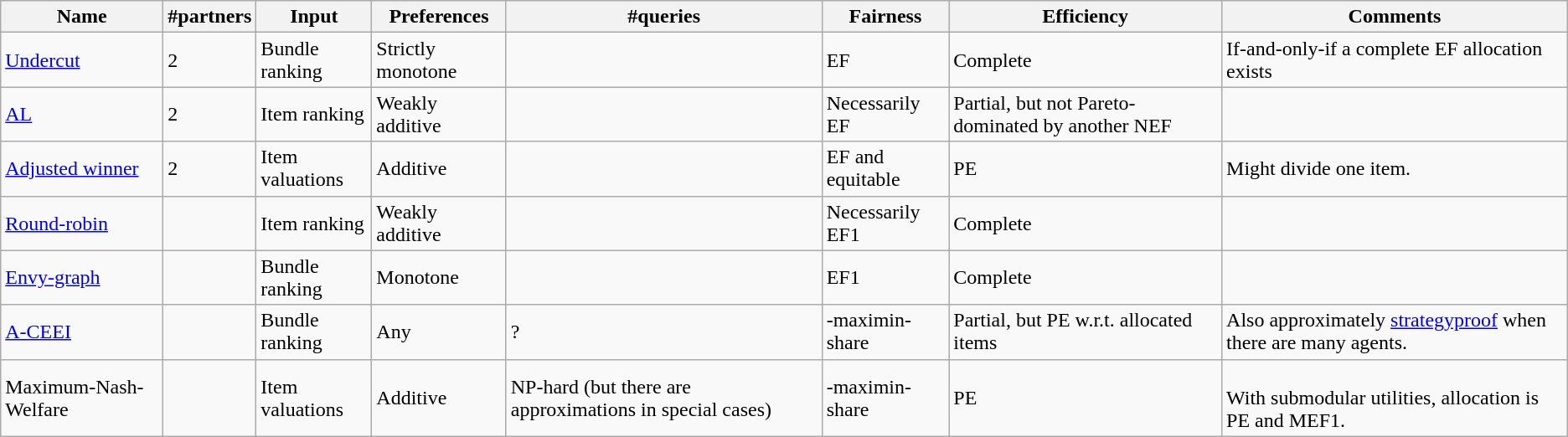<table class="wikitable sortable">
<tr>
<th>Name</th>
<th>#partners</th>
<th>Input</th>
<th>Preferences</th>
<th>#queries</th>
<th>Fairness</th>
<th>Efficiency</th>
<th>Comments</th>
</tr>
<tr>
<td><a href='#'>Undercut</a></td>
<td>2</td>
<td>Bundle ranking</td>
<td>Strictly monotone</td>
<td></td>
<td>EF</td>
<td>Complete</td>
<td>If-and-only-if a complete EF allocation exists</td>
</tr>
<tr>
<td><a href='#'>AL</a></td>
<td>2</td>
<td>Item ranking</td>
<td>Weakly additive</td>
<td></td>
<td>Necessarily EF</td>
<td>Partial, but not Pareto-dominated by another NEF</td>
<td></td>
</tr>
<tr>
<td><a href='#'>Adjusted winner</a></td>
<td>2</td>
<td>Item valuations</td>
<td>Additive</td>
<td></td>
<td>EF and equitable</td>
<td>PE</td>
<td>Might divide one item.</td>
</tr>
<tr>
<td><a href='#'>Round-robin</a></td>
<td></td>
<td>Item ranking</td>
<td>Weakly additive</td>
<td></td>
<td>Necessarily EF1</td>
<td>Complete</td>
<td></td>
</tr>
<tr>
<td><a href='#'>Envy-graph</a></td>
<td></td>
<td>Bundle ranking</td>
<td>Monotone</td>
<td></td>
<td>EF1</td>
<td>Complete</td>
<td></td>
</tr>
<tr>
<td><a href='#'>A-CEEI</a></td>
<td></td>
<td>Bundle ranking</td>
<td>Any</td>
<td>?</td>
<td>-maximin-share</td>
<td>Partial, but PE w.r.t. allocated items</td>
<td>Also approximately <a href='#'>strategyproof</a> when there are many agents.</td>
</tr>
<tr>
<td>Maximum-Nash-Welfare</td>
<td></td>
<td>Item valuations</td>
<td>Additive</td>
<td>NP-hard (but there are approximations in special cases)</td>
<td>-maximin-share</td>
<td>PE</td>
<td><br>With submodular utilities, allocation is PE and MEF1.</td>
</tr>
</table>
